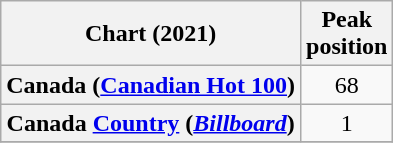<table class="wikitable sortable plainrowheaders" style="text-align:center;">
<tr>
<th>Chart (2021)</th>
<th>Peak <br> position</th>
</tr>
<tr>
<th scope="row">Canada (<a href='#'>Canadian Hot 100</a>)</th>
<td>68</td>
</tr>
<tr>
<th scope="row">Canada <a href='#'>Country</a> (<a href='#'><em>Billboard</em></a>)</th>
<td>1</td>
</tr>
<tr>
</tr>
</table>
